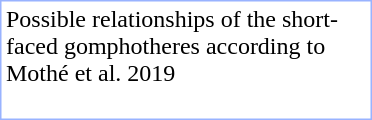<table role="presentation" style="margin-left: 1em; margin-bottom: 0.5em; width: 248px; border: #99B3FF solid 1px;  float: right; ">
<tr>
<td><div>Possible relationships of the short-faced gomphotheres according to Mothé et al. 2019</div><br></td>
</tr>
</table>
